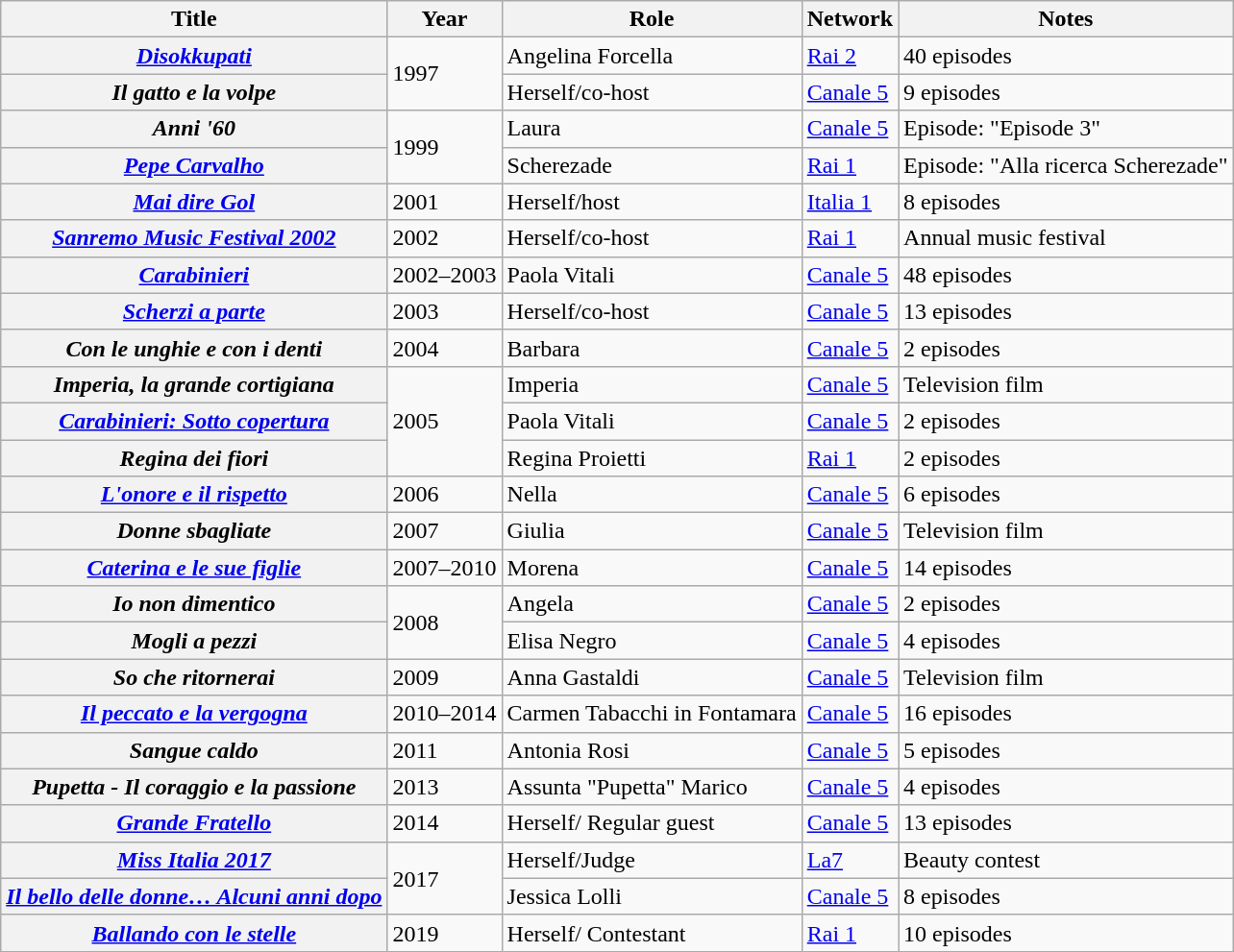<table class="wikitable plainrowheaders" style="text-align:left">
<tr>
<th>Title</th>
<th>Year</th>
<th>Role</th>
<th>Network</th>
<th>Notes</th>
</tr>
<tr>
<th scope="row"><em><a href='#'>Disokkupati</a></em></th>
<td rowspan="2">1997</td>
<td>Angelina Forcella</td>
<td><a href='#'>Rai 2</a></td>
<td>40 episodes</td>
</tr>
<tr>
<th scope="row"><em>Il gatto e la volpe</em></th>
<td>Herself/co-host</td>
<td><a href='#'>Canale 5</a></td>
<td>9 episodes</td>
</tr>
<tr>
<th scope="row"><em>Anni '60</em></th>
<td rowspan="2">1999</td>
<td>Laura</td>
<td><a href='#'>Canale 5</a></td>
<td>Episode: "Episode 3"</td>
</tr>
<tr>
<th scope="row"><em><a href='#'>Pepe Carvalho</a></em></th>
<td>Scherezade</td>
<td><a href='#'>Rai 1</a></td>
<td>Episode: "Alla ricerca Scherezade"</td>
</tr>
<tr>
<th scope="row"><em><a href='#'>Mai dire Gol</a></em></th>
<td>2001</td>
<td>Herself/host</td>
<td><a href='#'>Italia 1</a></td>
<td>8 episodes</td>
</tr>
<tr>
<th scope="row"><em><a href='#'>Sanremo Music Festival 2002</a></em></th>
<td>2002</td>
<td>Herself/co-host</td>
<td><a href='#'>Rai 1</a></td>
<td>Annual music festival</td>
</tr>
<tr>
<th scope="row"><em><a href='#'>Carabinieri</a></em></th>
<td>2002–2003</td>
<td>Paola Vitali</td>
<td><a href='#'>Canale 5</a></td>
<td>48 episodes</td>
</tr>
<tr>
<th scope="row"><em><a href='#'>Scherzi a parte</a></em></th>
<td>2003</td>
<td>Herself/co-host</td>
<td><a href='#'>Canale 5</a></td>
<td>13 episodes</td>
</tr>
<tr>
<th scope="row"><em>Con le unghie e con i denti</em></th>
<td>2004</td>
<td>Barbara</td>
<td><a href='#'>Canale 5</a></td>
<td>2 episodes</td>
</tr>
<tr>
<th scope="row"><em>Imperia, la grande cortigiana</em></th>
<td rowspan="3">2005</td>
<td>Imperia</td>
<td><a href='#'>Canale 5</a></td>
<td>Television film</td>
</tr>
<tr>
<th scope="row"><em><a href='#'>Carabinieri: Sotto copertura</a></em></th>
<td>Paola Vitali</td>
<td><a href='#'>Canale 5</a></td>
<td>2 episodes</td>
</tr>
<tr>
<th scope="row"><em>Regina dei fiori</em></th>
<td>Regina Proietti</td>
<td><a href='#'>Rai 1</a></td>
<td>2 episodes</td>
</tr>
<tr>
<th scope="row"><em><a href='#'>L'onore e il rispetto</a></em></th>
<td>2006</td>
<td>Nella</td>
<td><a href='#'>Canale 5</a></td>
<td>6 episodes</td>
</tr>
<tr>
<th scope="row"><em>Donne sbagliate</em></th>
<td>2007</td>
<td>Giulia</td>
<td><a href='#'>Canale 5</a></td>
<td>Television film</td>
</tr>
<tr>
<th scope="row"><em><a href='#'>Caterina e le sue figlie</a></em></th>
<td>2007–2010</td>
<td>Morena</td>
<td><a href='#'>Canale 5</a></td>
<td>14 episodes</td>
</tr>
<tr>
<th scope="row"><em>Io non dimentico</em></th>
<td rowspan="2">2008</td>
<td>Angela</td>
<td><a href='#'>Canale 5</a></td>
<td>2 episodes</td>
</tr>
<tr>
<th scope="row"><em>Mogli a pezzi</em></th>
<td>Elisa Negro</td>
<td><a href='#'>Canale 5</a></td>
<td>4 episodes</td>
</tr>
<tr>
<th scope="row"><em>So che ritornerai</em></th>
<td>2009</td>
<td>Anna Gastaldi</td>
<td><a href='#'>Canale 5</a></td>
<td>Television film</td>
</tr>
<tr>
<th scope="row"><em><a href='#'>Il peccato e la vergogna</a></em></th>
<td>2010–2014</td>
<td>Carmen Tabacchi in Fontamara</td>
<td><a href='#'>Canale 5</a></td>
<td>16 episodes</td>
</tr>
<tr>
<th scope="row"><em>Sangue caldo</em></th>
<td>2011</td>
<td>Antonia Rosi</td>
<td><a href='#'>Canale 5</a></td>
<td>5 episodes</td>
</tr>
<tr>
<th scope="row"><em>Pupetta - Il coraggio e la passione</em></th>
<td>2013</td>
<td>Assunta "Pupetta" Marico</td>
<td><a href='#'>Canale 5</a></td>
<td>4 episodes</td>
</tr>
<tr>
<th scope="row"><em><a href='#'>Grande Fratello</a></em></th>
<td>2014</td>
<td>Herself/ Regular guest</td>
<td><a href='#'>Canale 5</a></td>
<td>13 episodes</td>
</tr>
<tr>
<th scope="row"><em><a href='#'>Miss Italia 2017</a></em></th>
<td rowspan="2">2017</td>
<td>Herself/Judge</td>
<td><a href='#'>La7</a></td>
<td>Beauty contest</td>
</tr>
<tr>
<th scope="row"><em><a href='#'>Il bello delle donne… Alcuni anni dopo</a></em></th>
<td>Jessica Lolli</td>
<td><a href='#'>Canale 5</a></td>
<td>8 episodes</td>
</tr>
<tr>
<th scope="row"><em><a href='#'>Ballando con le stelle</a></em></th>
<td>2019</td>
<td>Herself/ Contestant</td>
<td><a href='#'>Rai 1</a></td>
<td>10 episodes</td>
</tr>
</table>
